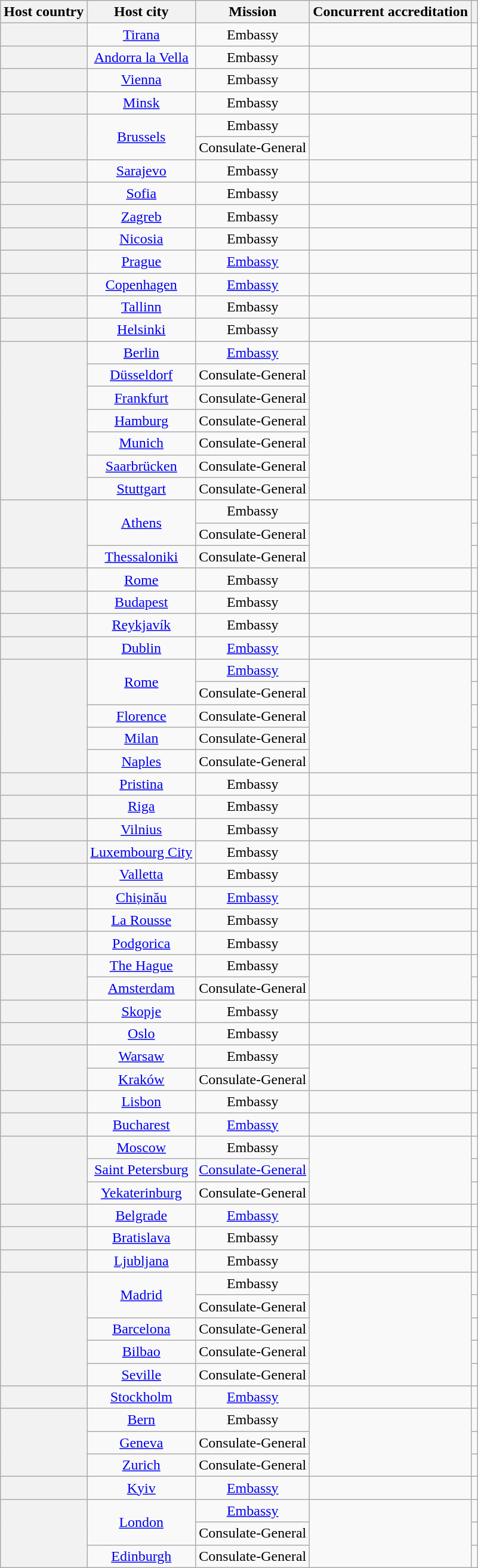<table class="wikitable plainrowheaders" style="text-align:center;">
<tr>
<th scope="col">Host country</th>
<th scope="col">Host city</th>
<th scope="col">Mission</th>
<th scope="col">Concurrent accreditation</th>
<th scope="col"></th>
</tr>
<tr>
<th scope="row"></th>
<td><a href='#'>Tirana</a></td>
<td>Embassy</td>
<td></td>
<td></td>
</tr>
<tr>
<th scope="row"></th>
<td><a href='#'>Andorra la Vella</a></td>
<td>Embassy</td>
<td></td>
<td></td>
</tr>
<tr>
<th scope="row"></th>
<td><a href='#'>Vienna</a></td>
<td>Embassy</td>
<td></td>
<td></td>
</tr>
<tr>
<th scope="row"></th>
<td><a href='#'>Minsk</a></td>
<td>Embassy</td>
<td></td>
<td></td>
</tr>
<tr>
<th scope="row" rowspan="2"></th>
<td rowspan="2"><a href='#'>Brussels</a></td>
<td>Embassy</td>
<td rowspan="2"></td>
<td></td>
</tr>
<tr>
<td>Consulate-General</td>
<td></td>
</tr>
<tr>
<th scope="row"></th>
<td><a href='#'>Sarajevo</a></td>
<td>Embassy</td>
<td></td>
<td></td>
</tr>
<tr>
<th scope="row"></th>
<td><a href='#'>Sofia</a></td>
<td>Embassy</td>
<td></td>
<td></td>
</tr>
<tr>
<th scope="row"></th>
<td><a href='#'>Zagreb</a></td>
<td>Embassy</td>
<td></td>
<td></td>
</tr>
<tr>
<th scope="row"></th>
<td><a href='#'>Nicosia</a></td>
<td>Embassy</td>
<td></td>
<td></td>
</tr>
<tr>
<th scope="row"></th>
<td><a href='#'>Prague</a></td>
<td><a href='#'>Embassy</a></td>
<td></td>
<td></td>
</tr>
<tr>
<th scope="row"></th>
<td><a href='#'>Copenhagen</a></td>
<td><a href='#'>Embassy</a></td>
<td></td>
<td></td>
</tr>
<tr>
<th scope="row"></th>
<td><a href='#'>Tallinn</a></td>
<td>Embassy</td>
<td></td>
<td></td>
</tr>
<tr>
<th scope="row"></th>
<td><a href='#'>Helsinki</a></td>
<td>Embassy</td>
<td></td>
<td></td>
</tr>
<tr>
<th scope="row" rowspan="7"></th>
<td><a href='#'>Berlin</a></td>
<td><a href='#'>Embassy</a></td>
<td rowspan="7"></td>
<td></td>
</tr>
<tr>
<td><a href='#'>Düsseldorf</a></td>
<td>Consulate-General</td>
<td></td>
</tr>
<tr>
<td><a href='#'>Frankfurt</a></td>
<td>Consulate-General</td>
<td></td>
</tr>
<tr>
<td><a href='#'>Hamburg</a></td>
<td>Consulate-General</td>
<td></td>
</tr>
<tr>
<td><a href='#'>Munich</a></td>
<td>Consulate-General</td>
<td></td>
</tr>
<tr>
<td><a href='#'>Saarbrücken</a></td>
<td>Consulate-General</td>
<td></td>
</tr>
<tr>
<td><a href='#'>Stuttgart</a></td>
<td>Consulate-General</td>
<td></td>
</tr>
<tr>
<th scope="row" rowspan="3"></th>
<td rowspan="2"><a href='#'>Athens</a></td>
<td>Embassy</td>
<td rowspan="3"></td>
<td></td>
</tr>
<tr>
<td>Consulate-General</td>
<td></td>
</tr>
<tr>
<td><a href='#'>Thessaloniki</a></td>
<td>Consulate-General</td>
<td></td>
</tr>
<tr>
<th scope="row"></th>
<td><a href='#'>Rome</a></td>
<td>Embassy</td>
<td></td>
<td></td>
</tr>
<tr>
<th scope="row"></th>
<td><a href='#'>Budapest</a></td>
<td>Embassy</td>
<td></td>
<td></td>
</tr>
<tr>
<th scope="row"></th>
<td><a href='#'>Reykjavík</a></td>
<td>Embassy</td>
<td></td>
<td></td>
</tr>
<tr>
<th scope="row"></th>
<td><a href='#'>Dublin</a></td>
<td><a href='#'>Embassy</a></td>
<td></td>
<td></td>
</tr>
<tr>
<th scope="row" rowspan="5"></th>
<td rowspan="2"><a href='#'>Rome</a></td>
<td><a href='#'>Embassy</a></td>
<td rowspan="5"></td>
<td></td>
</tr>
<tr>
<td>Consulate-General</td>
<td></td>
</tr>
<tr>
<td><a href='#'>Florence</a></td>
<td>Consulate-General</td>
<td></td>
</tr>
<tr>
<td><a href='#'>Milan</a></td>
<td>Consulate-General</td>
<td></td>
</tr>
<tr>
<td><a href='#'>Naples</a></td>
<td>Consulate-General</td>
<td></td>
</tr>
<tr>
<th scope="row"></th>
<td><a href='#'>Pristina</a></td>
<td>Embassy</td>
<td></td>
<td></td>
</tr>
<tr>
<th scope="row"></th>
<td><a href='#'>Riga</a></td>
<td>Embassy</td>
<td></td>
<td></td>
</tr>
<tr>
<th scope="row"></th>
<td><a href='#'>Vilnius</a></td>
<td>Embassy</td>
<td></td>
<td></td>
</tr>
<tr>
<th scope="row"></th>
<td><a href='#'>Luxembourg City</a></td>
<td>Embassy</td>
<td></td>
<td></td>
</tr>
<tr>
<th scope="row"></th>
<td><a href='#'>Valletta</a></td>
<td>Embassy</td>
<td></td>
<td></td>
</tr>
<tr>
<th scope="row"></th>
<td><a href='#'>Chișinău</a></td>
<td><a href='#'>Embassy</a></td>
<td></td>
<td></td>
</tr>
<tr>
<th scope="row"></th>
<td><a href='#'>La Rousse</a></td>
<td>Embassy</td>
<td></td>
<td></td>
</tr>
<tr>
<th scope="row"></th>
<td><a href='#'>Podgorica</a></td>
<td>Embassy</td>
<td></td>
<td></td>
</tr>
<tr>
<th scope="row" rowspan="2"></th>
<td><a href='#'>The Hague</a></td>
<td>Embassy</td>
<td rowspan="2"></td>
<td></td>
</tr>
<tr>
<td><a href='#'>Amsterdam</a></td>
<td>Consulate-General</td>
<td></td>
</tr>
<tr>
<th scope="row"></th>
<td><a href='#'>Skopje</a></td>
<td>Embassy</td>
<td></td>
<td></td>
</tr>
<tr>
<th scope="row"></th>
<td><a href='#'>Oslo</a></td>
<td>Embassy</td>
<td></td>
<td></td>
</tr>
<tr>
<th scope="row" rowspan="2"></th>
<td><a href='#'>Warsaw</a></td>
<td>Embassy</td>
<td rowspan="2"></td>
<td></td>
</tr>
<tr>
<td><a href='#'>Kraków</a></td>
<td>Consulate-General</td>
<td></td>
</tr>
<tr>
<th scope="row"></th>
<td><a href='#'>Lisbon</a></td>
<td>Embassy</td>
<td></td>
<td></td>
</tr>
<tr>
<th scope="row"></th>
<td><a href='#'>Bucharest</a></td>
<td><a href='#'>Embassy</a></td>
<td></td>
<td></td>
</tr>
<tr>
<th scope="row" rowspan="3"></th>
<td><a href='#'>Moscow</a></td>
<td>Embassy</td>
<td rowspan="3"></td>
<td></td>
</tr>
<tr>
<td><a href='#'>Saint Petersburg</a></td>
<td><a href='#'>Consulate-General</a></td>
<td></td>
</tr>
<tr>
<td><a href='#'>Yekaterinburg</a></td>
<td>Consulate-General</td>
<td></td>
</tr>
<tr>
<th scope="row"></th>
<td><a href='#'>Belgrade</a></td>
<td><a href='#'>Embassy</a></td>
<td></td>
<td></td>
</tr>
<tr>
<th scope="row"></th>
<td><a href='#'>Bratislava</a></td>
<td>Embassy</td>
<td></td>
<td></td>
</tr>
<tr>
<th scope="row"></th>
<td><a href='#'>Ljubljana</a></td>
<td>Embassy</td>
<td></td>
<td></td>
</tr>
<tr>
<th scope="row" rowspan="5"></th>
<td rowspan="2"><a href='#'>Madrid</a></td>
<td>Embassy</td>
<td rowspan="5"></td>
<td></td>
</tr>
<tr>
<td>Consulate-General</td>
<td></td>
</tr>
<tr>
<td><a href='#'>Barcelona</a></td>
<td>Consulate-General</td>
<td></td>
</tr>
<tr>
<td><a href='#'>Bilbao</a></td>
<td>Consulate-General</td>
<td></td>
</tr>
<tr>
<td><a href='#'>Seville</a></td>
<td>Consulate-General</td>
<td></td>
</tr>
<tr>
<th scope="row"></th>
<td><a href='#'>Stockholm</a></td>
<td><a href='#'>Embassy</a></td>
<td></td>
<td></td>
</tr>
<tr>
<th scope="row" rowspan="3"></th>
<td><a href='#'>Bern</a></td>
<td>Embassy</td>
<td rowspan="3"></td>
<td></td>
</tr>
<tr>
<td><a href='#'>Geneva</a></td>
<td>Consulate-General</td>
<td></td>
</tr>
<tr>
<td><a href='#'>Zurich</a></td>
<td>Consulate-General</td>
<td></td>
</tr>
<tr>
<th scope="row"></th>
<td><a href='#'>Kyiv</a></td>
<td><a href='#'>Embassy</a></td>
<td></td>
<td></td>
</tr>
<tr>
<th scope="row" rowspan="3"></th>
<td rowspan="2"><a href='#'>London</a></td>
<td><a href='#'>Embassy</a></td>
<td rowspan="3"></td>
<td></td>
</tr>
<tr>
<td>Consulate-General</td>
<td></td>
</tr>
<tr>
<td><a href='#'>Edinburgh</a></td>
<td>Consulate-General</td>
<td></td>
</tr>
</table>
